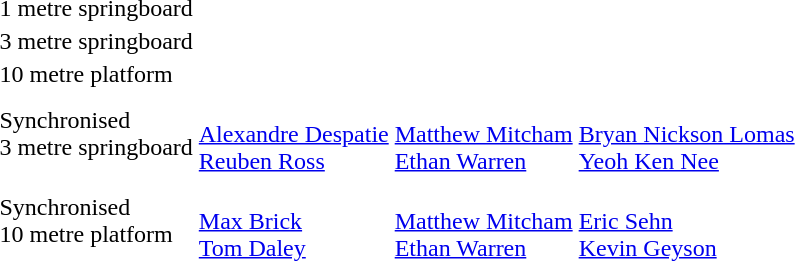<table>
<tr>
<td>1 metre springboard <br> </td>
<td></td>
<td></td>
<td></td>
</tr>
<tr>
<td>3 metre springboard <br></td>
<td></td>
<td></td>
<td></td>
</tr>
<tr>
<td>10 metre platform <br></td>
<td></td>
<td></td>
<td></td>
</tr>
<tr>
<td>Synchronised<br>3 metre springboard <br></td>
<td><br><a href='#'>Alexandre Despatie</a><br><a href='#'>Reuben Ross</a></td>
<td><br><a href='#'>Matthew Mitcham</a><br><a href='#'>Ethan Warren</a></td>
<td><br><a href='#'>Bryan Nickson Lomas</a><br><a href='#'>Yeoh Ken Nee</a></td>
</tr>
<tr>
<td>Synchronised<br>10 metre platform <br></td>
<td><br><a href='#'>Max Brick</a><br><a href='#'>Tom Daley</a></td>
<td><br><a href='#'>Matthew Mitcham</a><br><a href='#'>Ethan Warren</a></td>
<td><br><a href='#'>Eric Sehn</a><br><a href='#'>Kevin Geyson</a></td>
</tr>
</table>
